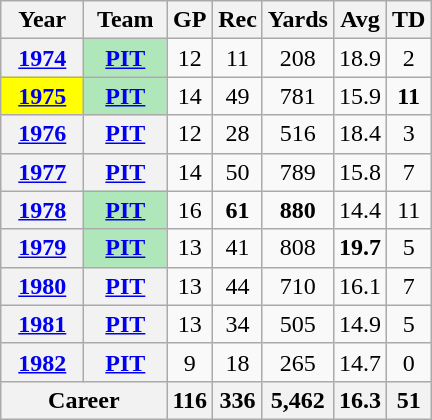<table class="wikitable" style="text-align:center;">
<tr>
<th>Year</th>
<th>Team</th>
<th>GP</th>
<th>Rec</th>
<th>Yards</th>
<th>Avg</th>
<th>TD</th>
</tr>
<tr>
<th><a href='#'>1974</a></th>
<th style="background:#afe6ba; width:3em;"><a href='#'>PIT</a></th>
<td>12</td>
<td>11</td>
<td>208</td>
<td>18.9</td>
<td>2</td>
</tr>
<tr>
<th style="background:#FFFF00; width:3em;"><a href='#'>1975</a></th>
<th style="background:#afe6ba; width:3em;"><a href='#'>PIT</a></th>
<td>14</td>
<td>49</td>
<td>781</td>
<td>15.9</td>
<td><strong>11</strong></td>
</tr>
<tr>
<th><a href='#'>1976</a></th>
<th><a href='#'>PIT</a></th>
<td>12</td>
<td>28</td>
<td>516</td>
<td>18.4</td>
<td>3</td>
</tr>
<tr>
<th><a href='#'>1977</a></th>
<th><a href='#'>PIT</a></th>
<td>14</td>
<td>50</td>
<td>789</td>
<td>15.8</td>
<td>7</td>
</tr>
<tr>
<th><a href='#'>1978</a></th>
<th style="background:#afe6ba; width:3em;"><a href='#'>PIT</a></th>
<td>16</td>
<td><strong>61</strong></td>
<td><strong>880</strong></td>
<td>14.4</td>
<td>11</td>
</tr>
<tr>
<th><a href='#'>1979</a></th>
<th style="background:#afe6ba; width:3em;"><a href='#'>PIT</a></th>
<td>13</td>
<td>41</td>
<td>808</td>
<td><strong>19.7</strong></td>
<td>5</td>
</tr>
<tr>
<th><a href='#'>1980</a></th>
<th><a href='#'>PIT</a></th>
<td>13</td>
<td>44</td>
<td>710</td>
<td>16.1</td>
<td>7</td>
</tr>
<tr>
<th><a href='#'>1981</a></th>
<th><a href='#'>PIT</a></th>
<td>13</td>
<td>34</td>
<td>505</td>
<td>14.9</td>
<td>5</td>
</tr>
<tr>
<th><a href='#'>1982</a></th>
<th><a href='#'>PIT</a></th>
<td>9</td>
<td>18</td>
<td>265</td>
<td>14.7</td>
<td>0</td>
</tr>
<tr>
<th colspan="2">Career</th>
<th>116</th>
<th>336</th>
<th>5,462</th>
<th>16.3</th>
<th>51</th>
</tr>
</table>
